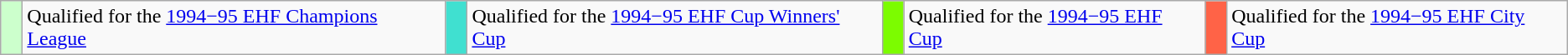<table class="wikitable" style="text-align: left;">
<tr>
<td width=10px style="background:#ccffcc"></td>
<td>Qualified for the <a href='#'>1994−95 EHF Champions League</a></td>
<td width=10px  style="background:turquoise"></td>
<td>Qualified for the <a href='#'>1994−95 EHF Cup Winners' Cup</a></td>
<td width=10px  style="background:lawngreen"></td>
<td>Qualified for the <a href='#'>1994−95 EHF Cup</a></td>
<td width=10px  style="background:tomato"></td>
<td>Qualified for the <a href='#'>1994−95 EHF City Cup</a></td>
</tr>
</table>
